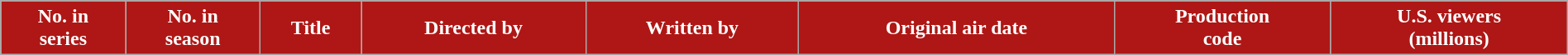<table class="wikitable plainrowheaders" style="width:100%;">
<tr>
<th style="background:#AE1715; color:white;">No. in<br>series</th>
<th style="background:#AE1715; color:white;">No. in<br>season</th>
<th style="background:#AE1715; color:white;">Title</th>
<th style="background:#AE1715; color:white;">Directed by</th>
<th style="background:#AE1715; color:white;">Written by</th>
<th style="background:#AE1715; color:white;">Original air date</th>
<th style="background:#AE1715; color:white;">Production<br>code</th>
<th style="background:#AE1715; color:white;">U.S. viewers<br>(millions)<br>























</th>
</tr>
</table>
